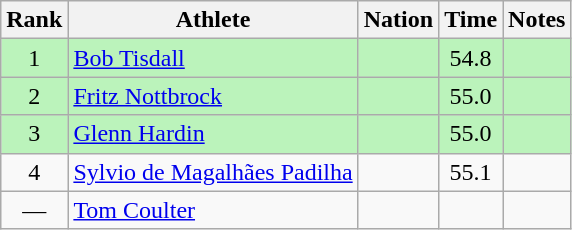<table class="wikitable sortable" style="text-align:center">
<tr>
<th>Rank</th>
<th>Athlete</th>
<th>Nation</th>
<th>Time</th>
<th>Notes</th>
</tr>
<tr bgcolor=bbf3bb>
<td>1</td>
<td align=left><a href='#'>Bob Tisdall</a></td>
<td align=left></td>
<td>54.8</td>
<td></td>
</tr>
<tr bgcolor=bbf3bb>
<td>2</td>
<td align=left><a href='#'>Fritz Nottbrock</a></td>
<td align=left></td>
<td>55.0</td>
<td></td>
</tr>
<tr bgcolor=bbf3bb>
<td>3</td>
<td align=left><a href='#'>Glenn Hardin</a></td>
<td align=left></td>
<td>55.0</td>
<td></td>
</tr>
<tr>
<td>4</td>
<td align=left><a href='#'>Sylvio de Magalhães Padilha</a></td>
<td align=left></td>
<td>55.1</td>
<td></td>
</tr>
<tr>
<td data-sort-value=5>—</td>
<td align=left><a href='#'>Tom Coulter</a></td>
<td align=left></td>
<td data-sort-value=90.0></td>
<td></td>
</tr>
</table>
